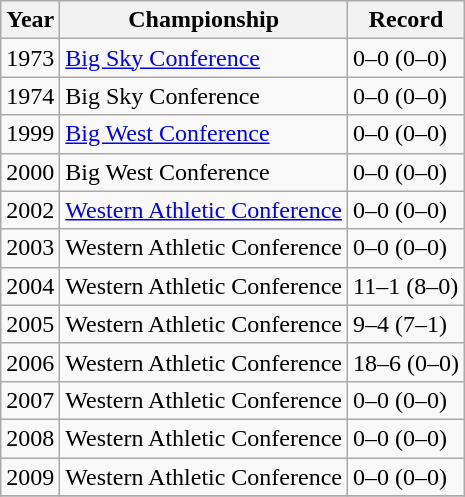<table class="wikitable">
<tr>
<th>Year</th>
<th>Championship</th>
<th>Record</th>
</tr>
<tr>
<td>1973</td>
<td><a href='#'>Big Sky Conference</a></td>
<td>0–0 (0–0)</td>
</tr>
<tr>
<td>1974</td>
<td>Big Sky Conference</td>
<td>0–0 (0–0)</td>
</tr>
<tr>
<td>1999</td>
<td><a href='#'>Big West Conference</a></td>
<td>0–0 (0–0)</td>
</tr>
<tr>
<td>2000</td>
<td>Big West Conference</td>
<td>0–0 (0–0)</td>
</tr>
<tr>
<td>2002</td>
<td><a href='#'>Western Athletic Conference</a></td>
<td>0–0 (0–0)</td>
</tr>
<tr>
<td>2003</td>
<td>Western Athletic Conference</td>
<td>0–0 (0–0)</td>
</tr>
<tr>
<td>2004</td>
<td>Western Athletic Conference</td>
<td>11–1 (8–0)</td>
</tr>
<tr>
<td>2005</td>
<td>Western Athletic Conference</td>
<td>9–4 (7–1) </td>
</tr>
<tr>
<td>2006</td>
<td>Western Athletic Conference</td>
<td>18–6 (0–0)</td>
</tr>
<tr>
<td>2007</td>
<td>Western Athletic Conference</td>
<td>0–0 (0–0)</td>
</tr>
<tr>
<td>2008</td>
<td>Western Athletic Conference</td>
<td>0–0 (0–0)</td>
</tr>
<tr>
<td>2009</td>
<td>Western Athletic Conference</td>
<td>0–0 (0–0)</td>
</tr>
<tr>
</tr>
</table>
